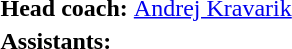<table>
<tr>
<td><strong>Head coach:</strong></td>
<td><a href='#'>Andrej Kravarik</a></td>
</tr>
<tr>
<td><strong>Assistants:</strong></td>
<td></td>
</tr>
</table>
